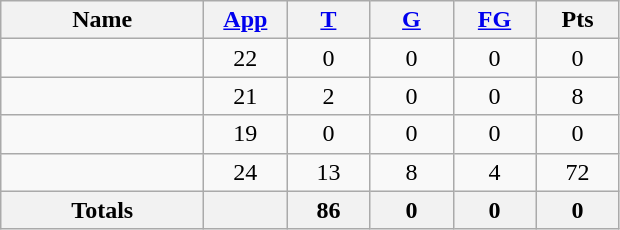<table class="wikitable sortable" style="text-align: center;">
<tr>
<th style="width:8em">Name</th>
<th style="width:3em"><a href='#'>App</a></th>
<th style="width:3em"><a href='#'>T</a></th>
<th style="width:3em"><a href='#'>G</a></th>
<th style="width:3em"><a href='#'>FG</a></th>
<th style="width:3em">Pts</th>
</tr>
<tr>
<td style="text-align:left;"></td>
<td>22</td>
<td>0</td>
<td>0</td>
<td>0</td>
<td>0</td>
</tr>
<tr>
<td style="text-align:left;"></td>
<td>21</td>
<td>2</td>
<td>0</td>
<td>0</td>
<td>8</td>
</tr>
<tr>
<td style="text-align:left;"></td>
<td>19</td>
<td>0</td>
<td>0</td>
<td>0</td>
<td>0</td>
</tr>
<tr>
<td style="text-align:left;"></td>
<td>24</td>
<td>13</td>
<td>8</td>
<td>4</td>
<td>72</td>
</tr>
<tr class="sortbottom">
<th>Totals</th>
<th></th>
<th>86</th>
<th>0</th>
<th>0</th>
<th>0</th>
</tr>
</table>
